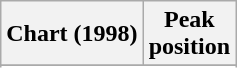<table class="wikitable sortable plainrowheaders">
<tr>
<th>Chart (1998)</th>
<th>Peak<br>position</th>
</tr>
<tr>
</tr>
<tr>
</tr>
<tr>
</tr>
<tr>
</tr>
<tr>
</tr>
<tr>
</tr>
<tr>
</tr>
<tr>
</tr>
<tr>
</tr>
<tr>
</tr>
<tr>
</tr>
<tr>
</tr>
<tr>
</tr>
<tr>
</tr>
<tr>
</tr>
<tr>
</tr>
</table>
